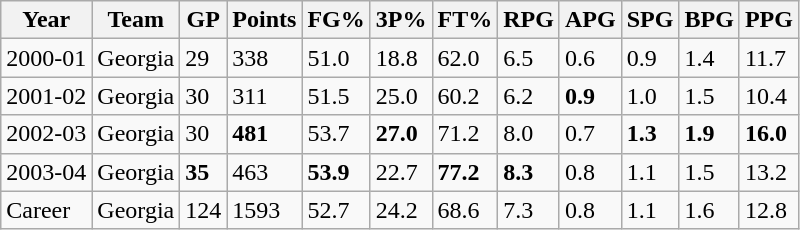<table class="wikitable">
<tr>
<th>Year</th>
<th>Team</th>
<th>GP</th>
<th>Points</th>
<th>FG%</th>
<th>3P%</th>
<th>FT%</th>
<th>RPG</th>
<th>APG</th>
<th>SPG</th>
<th>BPG</th>
<th>PPG</th>
</tr>
<tr>
<td>2000-01</td>
<td>Georgia</td>
<td>29</td>
<td>338</td>
<td>51.0</td>
<td>18.8</td>
<td>62.0</td>
<td>6.5</td>
<td>0.6</td>
<td>0.9</td>
<td>1.4</td>
<td>11.7</td>
</tr>
<tr>
<td>2001-02</td>
<td>Georgia</td>
<td>30</td>
<td>311</td>
<td>51.5</td>
<td>25.0</td>
<td>60.2</td>
<td>6.2</td>
<td><strong>0.9</strong></td>
<td>1.0</td>
<td>1.5</td>
<td>10.4</td>
</tr>
<tr>
<td>2002-03</td>
<td>Georgia</td>
<td>30</td>
<td><strong>481</strong></td>
<td>53.7</td>
<td><strong>27.0</strong></td>
<td>71.2</td>
<td>8.0</td>
<td>0.7</td>
<td><strong>1.3</strong></td>
<td><strong>1.9</strong></td>
<td><strong>16.0</strong></td>
</tr>
<tr>
<td>2003-04</td>
<td>Georgia</td>
<td><strong>35</strong></td>
<td>463</td>
<td><strong>53.9</strong></td>
<td>22.7</td>
<td><strong>77.2</strong></td>
<td><strong>8.3</strong></td>
<td>0.8</td>
<td>1.1</td>
<td>1.5</td>
<td>13.2</td>
</tr>
<tr>
<td>Career</td>
<td>Georgia</td>
<td>124</td>
<td>1593</td>
<td>52.7</td>
<td>24.2</td>
<td>68.6</td>
<td>7.3</td>
<td>0.8</td>
<td>1.1</td>
<td>1.6</td>
<td>12.8</td>
</tr>
</table>
